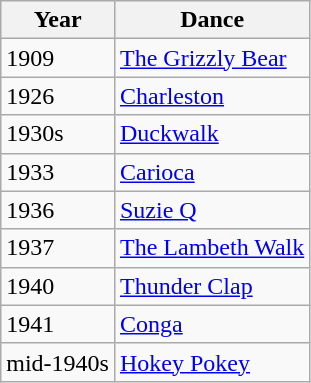<table class="wikitable sortable">
<tr>
<th>Year</th>
<th>Dance</th>
</tr>
<tr>
<td>1909</td>
<td><a href='#'>The Grizzly Bear</a></td>
</tr>
<tr>
<td>1926</td>
<td><a href='#'>Charleston</a></td>
</tr>
<tr>
<td>1930s</td>
<td><a href='#'>Duckwalk</a></td>
</tr>
<tr>
<td>1933</td>
<td><a href='#'>Carioca</a></td>
</tr>
<tr>
<td>1936</td>
<td><a href='#'>Suzie Q</a></td>
</tr>
<tr>
<td>1937</td>
<td><a href='#'>The Lambeth Walk</a></td>
</tr>
<tr>
<td>1940</td>
<td><a href='#'>Thunder Clap</a></td>
</tr>
<tr>
<td>1941</td>
<td><a href='#'>Conga</a></td>
</tr>
<tr>
<td data-sort-value="1945">mid-1940s</td>
<td><a href='#'>Hokey Pokey</a></td>
</tr>
</table>
